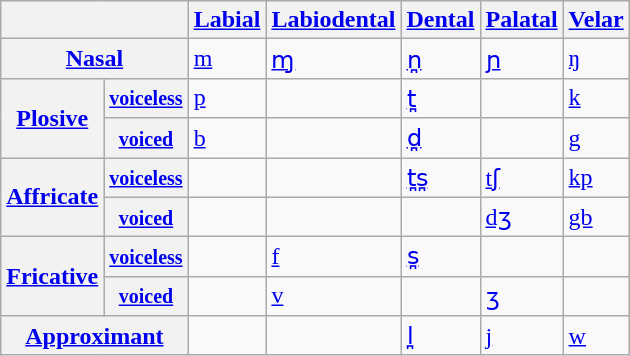<table class="wikitable">
<tr>
<th colspan="2"></th>
<th><a href='#'>Labial</a></th>
<th><a href='#'>Labiodental</a></th>
<th><a href='#'>Dental</a></th>
<th><a href='#'>Palatal</a></th>
<th><a href='#'>Velar</a></th>
</tr>
<tr>
<th colspan="2"><a href='#'>Nasal</a></th>
<td><a href='#'>m</a></td>
<td><a href='#'>ɱ</a></td>
<td><a href='#'>n̪</a></td>
<td><a href='#'>ɲ</a></td>
<td><a href='#'>ŋ</a></td>
</tr>
<tr>
<th rowspan="2"><a href='#'>Plosive</a></th>
<th><small><a href='#'>voiceless</a></small></th>
<td><a href='#'>p</a></td>
<td></td>
<td><a href='#'>t̪</a></td>
<td></td>
<td><a href='#'>k</a></td>
</tr>
<tr>
<th><small><a href='#'>voiced</a></small></th>
<td><a href='#'>b</a></td>
<td></td>
<td><a href='#'>d̪</a></td>
<td></td>
<td><a href='#'>g</a></td>
</tr>
<tr>
<th rowspan="2"><a href='#'>Affricate</a></th>
<th><small><a href='#'>voiceless</a></small></th>
<td></td>
<td></td>
<td><a href='#'>t̪s̪</a></td>
<td><a href='#'>tʃ</a></td>
<td><a href='#'>kp</a></td>
</tr>
<tr>
<th><small><a href='#'>voiced</a></small></th>
<td></td>
<td></td>
<td></td>
<td><a href='#'>dʒ</a></td>
<td><a href='#'>gb</a></td>
</tr>
<tr>
<th rowspan="2"><a href='#'>Fricative</a></th>
<th><small><a href='#'>voiceless</a></small></th>
<td></td>
<td><a href='#'>f</a></td>
<td><a href='#'>s̪</a></td>
<td></td>
<td></td>
</tr>
<tr>
<th><small><a href='#'>voiced</a></small></th>
<td></td>
<td><a href='#'>v</a></td>
<td></td>
<td><a href='#'>ʒ</a></td>
<td></td>
</tr>
<tr>
<th colspan="2"><a href='#'>Approximant</a></th>
<td></td>
<td></td>
<td><a href='#'>l̪</a></td>
<td><a href='#'>j</a></td>
<td><a href='#'>w</a></td>
</tr>
</table>
